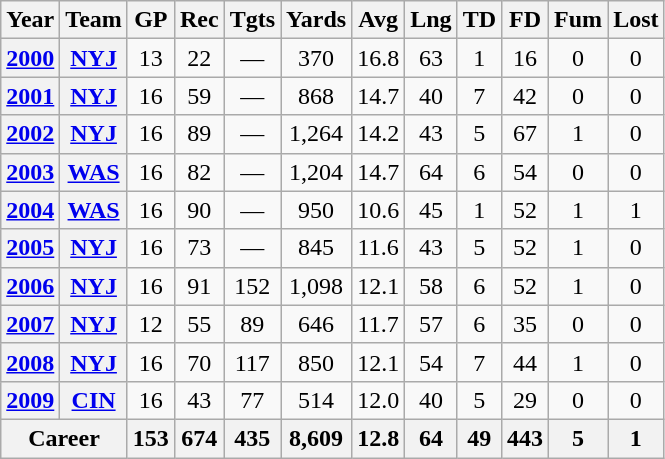<table class="wikitable" style="text-align: center;">
<tr>
<th>Year</th>
<th>Team</th>
<th>GP</th>
<th>Rec</th>
<th>Tgts</th>
<th>Yards</th>
<th>Avg</th>
<th>Lng</th>
<th>TD</th>
<th>FD</th>
<th>Fum</th>
<th>Lost</th>
</tr>
<tr>
<th><a href='#'>2000</a></th>
<th><a href='#'>NYJ</a></th>
<td>13</td>
<td>22</td>
<td>—</td>
<td>370</td>
<td>16.8</td>
<td>63</td>
<td>1</td>
<td>16</td>
<td>0</td>
<td>0</td>
</tr>
<tr>
<th><a href='#'>2001</a></th>
<th><a href='#'>NYJ</a></th>
<td>16</td>
<td>59</td>
<td>—</td>
<td>868</td>
<td>14.7</td>
<td>40</td>
<td>7</td>
<td>42</td>
<td>0</td>
<td>0</td>
</tr>
<tr>
<th><a href='#'>2002</a></th>
<th><a href='#'>NYJ</a></th>
<td>16</td>
<td>89</td>
<td>—</td>
<td>1,264</td>
<td>14.2</td>
<td>43</td>
<td>5</td>
<td>67</td>
<td>1</td>
<td>0</td>
</tr>
<tr>
<th><a href='#'>2003</a></th>
<th><a href='#'>WAS</a></th>
<td>16</td>
<td>82</td>
<td>—</td>
<td>1,204</td>
<td>14.7</td>
<td>64</td>
<td>6</td>
<td>54</td>
<td>0</td>
<td>0</td>
</tr>
<tr>
<th><a href='#'>2004</a></th>
<th><a href='#'>WAS</a></th>
<td>16</td>
<td>90</td>
<td>—</td>
<td>950</td>
<td>10.6</td>
<td>45</td>
<td>1</td>
<td>52</td>
<td>1</td>
<td>1</td>
</tr>
<tr>
<th><a href='#'>2005</a></th>
<th><a href='#'>NYJ</a></th>
<td>16</td>
<td>73</td>
<td>—</td>
<td>845</td>
<td>11.6</td>
<td>43</td>
<td>5</td>
<td>52</td>
<td>1</td>
<td>0</td>
</tr>
<tr>
<th><a href='#'>2006</a></th>
<th><a href='#'>NYJ</a></th>
<td>16</td>
<td>91</td>
<td>152</td>
<td>1,098</td>
<td>12.1</td>
<td>58</td>
<td>6</td>
<td>52</td>
<td>1</td>
<td>0</td>
</tr>
<tr>
<th><a href='#'>2007</a></th>
<th><a href='#'>NYJ</a></th>
<td>12</td>
<td>55</td>
<td>89</td>
<td>646</td>
<td>11.7</td>
<td>57</td>
<td>6</td>
<td>35</td>
<td>0</td>
<td>0</td>
</tr>
<tr>
<th><a href='#'>2008</a></th>
<th><a href='#'>NYJ</a></th>
<td>16</td>
<td>70</td>
<td>117</td>
<td>850</td>
<td>12.1</td>
<td>54</td>
<td>7</td>
<td>44</td>
<td>1</td>
<td>0</td>
</tr>
<tr>
<th><a href='#'>2009</a></th>
<th><a href='#'>CIN</a></th>
<td>16</td>
<td>43</td>
<td>77</td>
<td>514</td>
<td>12.0</td>
<td>40</td>
<td>5</td>
<td>29</td>
<td>0</td>
<td>0</td>
</tr>
<tr>
<th colspan="2">Career</th>
<th>153</th>
<th>674</th>
<th>435</th>
<th>8,609</th>
<th>12.8</th>
<th>64</th>
<th>49</th>
<th>443</th>
<th>5</th>
<th>1</th>
</tr>
</table>
